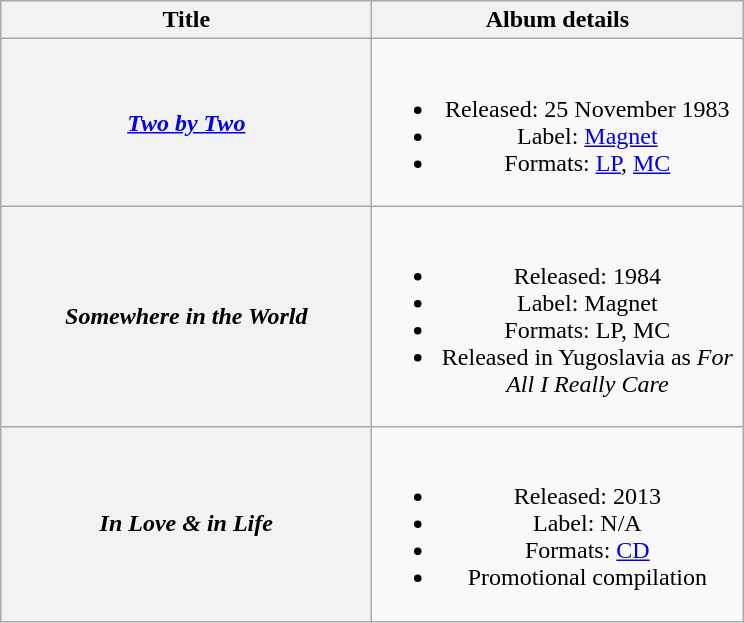<table class="wikitable plainrowheaders" style="text-align:center;">
<tr>
<th scope="col" style="width:15em;">Title</th>
<th scope="col" style="width:15em;">Album details</th>
</tr>
<tr>
<th scope="row"><em><a href='#'>Two by Two</a></em></th>
<td><br><ul><li>Released: 25 November 1983</li><li>Label: <a href='#'>Magnet</a></li><li>Formats: <a href='#'>LP</a>, <a href='#'>MC</a></li></ul></td>
</tr>
<tr>
<th scope="row"><em>Somewhere in the World</em></th>
<td><br><ul><li>Released: 1984</li><li>Label: Magnet</li><li>Formats: LP, MC</li><li>Released in Yugoslavia as <em>For All I Really Care</em></li></ul></td>
</tr>
<tr>
<th scope="row"><em>In Love & in Life</em></th>
<td><br><ul><li>Released: 2013</li><li>Label: N/A</li><li>Formats: <a href='#'>CD</a></li><li>Promotional compilation</li></ul></td>
</tr>
</table>
